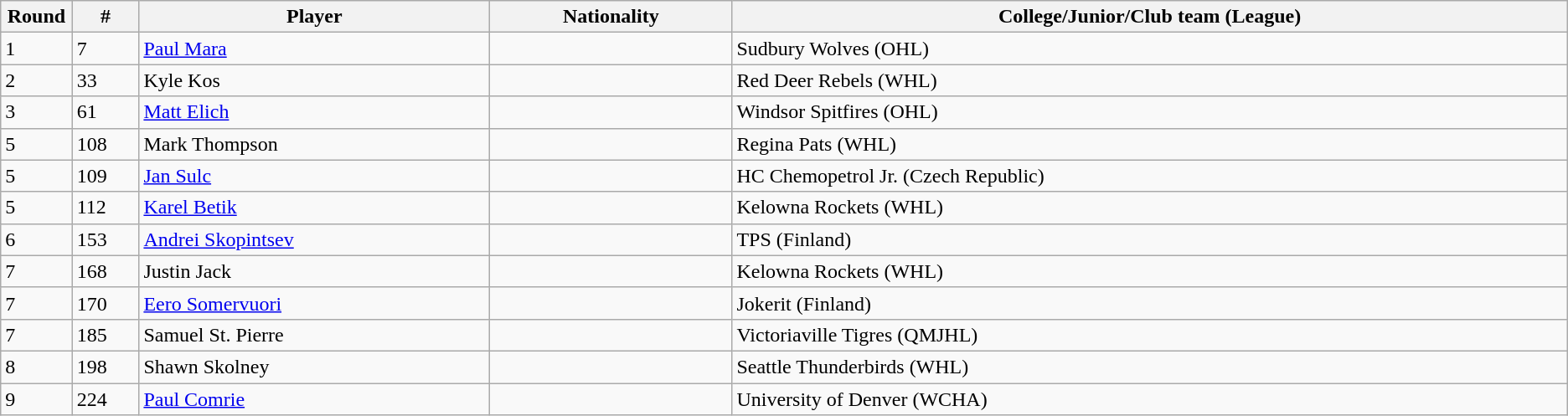<table class="wikitable">
<tr align="center">
<th bgcolor="#DDDDFF" width="4.0%">Round</th>
<th bgcolor="#DDDDFF" width="4.0%">#</th>
<th bgcolor="#DDDDFF" width="21.0%">Player</th>
<th bgcolor="#DDDDFF" width="14.5%">Nationality</th>
<th bgcolor="#DDDDFF" width="50.0%">College/Junior/Club team (League)</th>
</tr>
<tr>
<td>1</td>
<td>7</td>
<td><a href='#'>Paul Mara</a></td>
<td></td>
<td>Sudbury Wolves (OHL)</td>
</tr>
<tr>
<td>2</td>
<td>33</td>
<td>Kyle Kos</td>
<td></td>
<td>Red Deer Rebels (WHL)</td>
</tr>
<tr>
<td>3</td>
<td>61</td>
<td><a href='#'>Matt Elich</a></td>
<td></td>
<td>Windsor Spitfires (OHL)</td>
</tr>
<tr>
<td>5</td>
<td>108</td>
<td>Mark Thompson</td>
<td></td>
<td>Regina Pats (WHL)</td>
</tr>
<tr>
<td>5</td>
<td>109</td>
<td><a href='#'>Jan Sulc</a></td>
<td></td>
<td>HC Chemopetrol Jr. (Czech Republic)</td>
</tr>
<tr>
<td>5</td>
<td>112</td>
<td><a href='#'>Karel Betik</a></td>
<td></td>
<td>Kelowna Rockets (WHL)</td>
</tr>
<tr>
<td>6</td>
<td>153</td>
<td><a href='#'>Andrei Skopintsev</a></td>
<td></td>
<td>TPS (Finland)</td>
</tr>
<tr>
<td>7</td>
<td>168</td>
<td>Justin Jack</td>
<td></td>
<td>Kelowna Rockets (WHL)</td>
</tr>
<tr>
<td>7</td>
<td>170</td>
<td><a href='#'>Eero Somervuori</a></td>
<td></td>
<td>Jokerit (Finland)</td>
</tr>
<tr>
<td>7</td>
<td>185</td>
<td>Samuel St. Pierre</td>
<td></td>
<td>Victoriaville Tigres (QMJHL)</td>
</tr>
<tr>
<td>8</td>
<td>198</td>
<td>Shawn Skolney</td>
<td></td>
<td>Seattle Thunderbirds (WHL)</td>
</tr>
<tr>
<td>9</td>
<td>224</td>
<td><a href='#'>Paul Comrie</a></td>
<td></td>
<td>University of Denver (WCHA)</td>
</tr>
</table>
